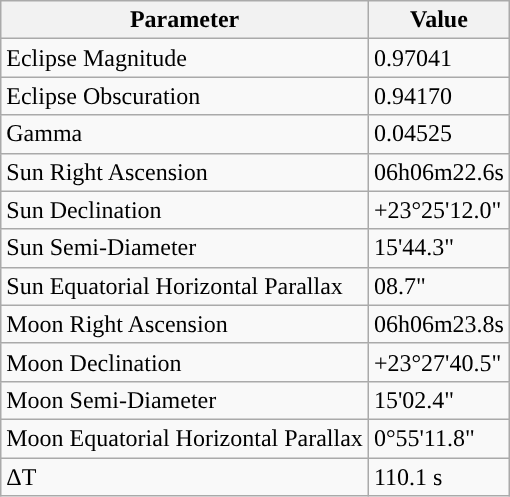<table class="wikitable">
<tr>
<th>Parameter</th>
<th>Value</th>
</tr>
<tr>
<td>Eclipse Magnitude</td>
<td>0.97041</td>
</tr>
<tr>
<td>Eclipse Obscuration</td>
<td>0.94170</td>
</tr>
<tr>
<td>Gamma</td>
<td>0.04525</td>
</tr>
<tr>
<td>Sun Right Ascension</td>
<td>06h06m22.6s</td>
</tr>
<tr>
<td>Sun Declination</td>
<td>+23°25'12.0"</td>
</tr>
<tr>
<td>Sun Semi-Diameter</td>
<td>15'44.3"</td>
</tr>
<tr>
<td>Sun Equatorial Horizontal Parallax</td>
<td>08.7"</td>
</tr>
<tr>
<td>Moon Right Ascension</td>
<td>06h06m23.8s</td>
</tr>
<tr>
<td>Moon Declination</td>
<td>+23°27'40.5"</td>
</tr>
<tr>
<td>Moon Semi-Diameter</td>
<td>15'02.4"</td>
</tr>
<tr>
<td>Moon Equatorial Horizontal Parallax</td>
<td>0°55'11.8"</td>
</tr>
<tr>
<td>ΔT</td>
<td>110.1 s</td>
</tr>
</table>
